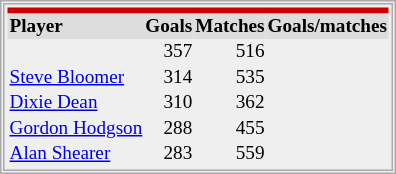<table Align=right Cellspacing=0 style="font-size:80%;text-align:right;background:#efefef;border:3px double #aaa;padding:2px;margin-left:5px">
<tr style=padding:2px;>
<td Colspan=4 color=#ffffff style=background:#CC0000;color:#ffffff;text-align:left;padding:2px;font-weight:bold> </td>
</tr>
<tr style=font-weight:bold;text-align:left;background:#DDD;padding:2px;>
<td>Player</td>
<td>Goals</td>
<td>Matches</td>
<td>Goals/matches</td>
</tr>
<tr>
<td align=left></td>
<td>357</td>
<td>516</td>
<td></td>
</tr>
<tr>
<td align=left><a href='#'>Steve Bloomer</a></td>
<td>314</td>
<td>535</td>
<td></td>
</tr>
<tr>
<td align=left><a href='#'>Dixie Dean</a></td>
<td>310</td>
<td>362</td>
<td></td>
</tr>
<tr>
<td align=left><a href='#'>Gordon Hodgson</a></td>
<td>288</td>
<td>455</td>
<td></td>
</tr>
<tr>
<td align=left><a href='#'>Alan Shearer</a></td>
<td>283</td>
<td>559</td>
<td></td>
</tr>
</table>
